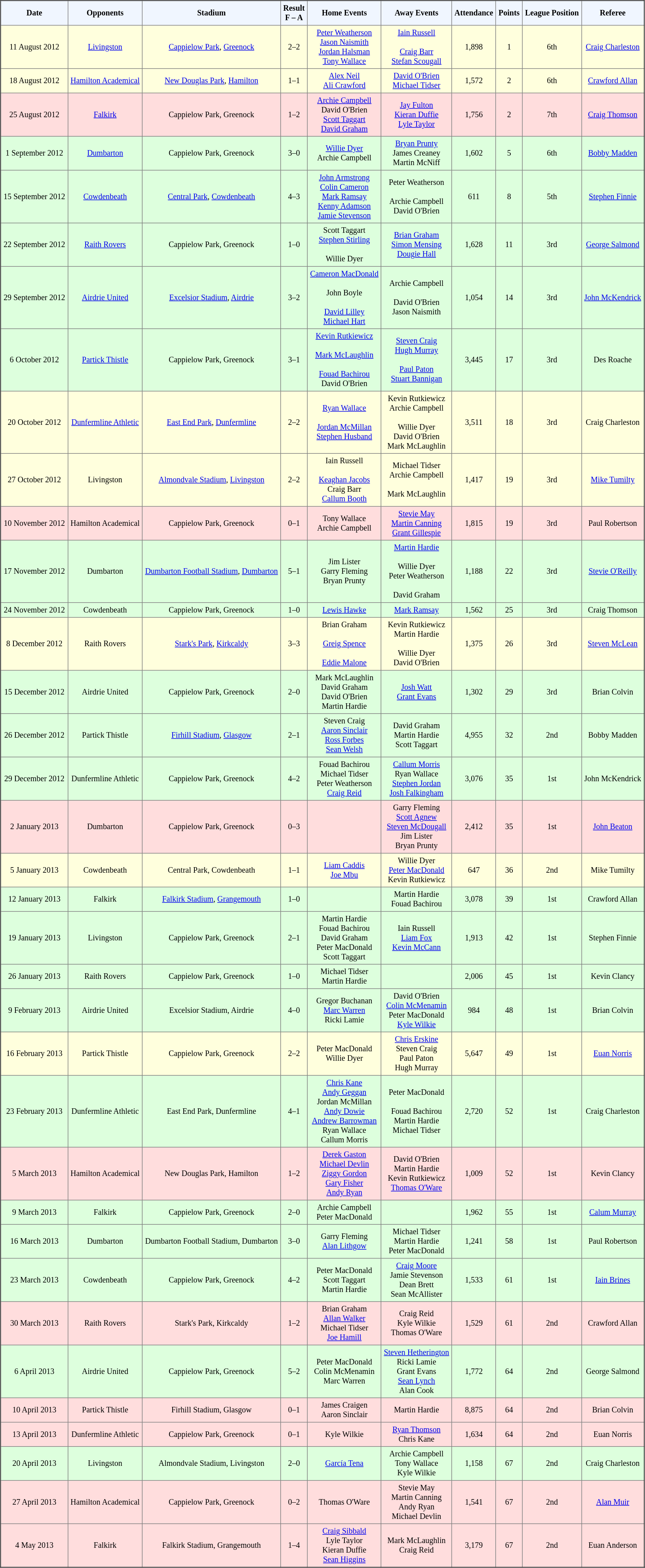<table border="2" cellpadding="4" style="border-collapse:collapse; text-align:center; font-size:smaller;">
<tr style="background:#f0f6ff;">
<th>Date</th>
<th>Opponents</th>
<th>Stadium</th>
<th>Result <br> F – A</th>
<th>Home Events</th>
<th>Away Events</th>
<th>Attendance</th>
<th>Points</th>
<th>League Position</th>
<th>Referee</th>
</tr>
<tr style="background:#ffd;">
<td>11 August 2012</td>
<td><a href='#'>Livingston</a></td>
<td><a href='#'>Cappielow Park</a>, <a href='#'>Greenock</a></td>
<td>2–2</td>
<td><a href='#'>Peter Weatherson</a>  <br> <a href='#'>Jason Naismith</a>  <br> <a href='#'>Jordan Halsman</a>  <br> <a href='#'>Tony Wallace</a> </td>
<td><a href='#'>Iain Russell</a> <br>   <br> <a href='#'>Craig Barr</a>  <br> <a href='#'>Stefan Scougall</a> </td>
<td>1,898</td>
<td>1</td>
<td>6th</td>
<td><a href='#'>Craig Charleston</a></td>
</tr>
<tr style="background:#ffd;">
<td>18 August 2012</td>
<td><a href='#'>Hamilton Academical</a></td>
<td><a href='#'>New Douglas Park</a>, <a href='#'>Hamilton</a></td>
<td>1–1</td>
<td><a href='#'>Alex Neil</a>   <br> <a href='#'>Ali Crawford</a> </td>
<td><a href='#'>David O'Brien</a>  <br> <a href='#'>Michael Tidser</a> </td>
<td>1,572</td>
<td>2</td>
<td>6th </td>
<td><a href='#'>Crawford Allan</a></td>
</tr>
<tr style="background:#fdd;">
<td>25 August 2012</td>
<td><a href='#'>Falkirk</a></td>
<td>Cappielow Park, Greenock</td>
<td>1–2</td>
<td><a href='#'>Archie Campbell</a>  <br> David O'Brien  <br> <a href='#'>Scott Taggart</a>  <br> <a href='#'>David Graham</a> </td>
<td><a href='#'>Jay Fulton</a>  <br> <a href='#'>Kieran Duffie</a>  <br> <a href='#'>Lyle Taylor</a> </td>
<td>1,756</td>
<td>2</td>
<td>7th </td>
<td><a href='#'>Craig Thomson</a></td>
</tr>
<tr style="background:#dfd;">
<td>1 September 2012</td>
<td><a href='#'>Dumbarton</a></td>
<td>Cappielow Park, Greenock</td>
<td>3–0</td>
<td><a href='#'>Willie Dyer</a>  <br> Archie Campbell <br>  </td>
<td><a href='#'>Bryan Prunty</a>  <br> James Creaney  <br> Martin McNiff </td>
<td>1,602</td>
<td>5</td>
<td>6th </td>
<td><a href='#'>Bobby Madden</a></td>
</tr>
<tr style="background:#dfd;">
<td>15 September 2012</td>
<td><a href='#'>Cowdenbeath</a></td>
<td><a href='#'>Central Park</a>, <a href='#'>Cowdenbeath</a></td>
<td>4–3</td>
<td><a href='#'>John Armstrong</a>  <br> <a href='#'>Colin Cameron</a>  <br> <a href='#'>Mark Ramsay</a>  <br> <a href='#'>Kenny Adamson</a>  <br> <a href='#'>Jamie Stevenson</a> <br> </td>
<td>Peter Weatherson <br>  <br> Archie Campbell  <br> David O'Brien </td>
<td>611</td>
<td>8</td>
<td>5th </td>
<td><a href='#'>Stephen Finnie</a></td>
</tr>
<tr style="background:#dfd;">
<td>22 September 2012</td>
<td><a href='#'>Raith Rovers</a></td>
<td>Cappielow Park, Greenock</td>
<td>1–0</td>
<td>Scott Taggart  <br> <a href='#'>Stephen Stirling</a> <br>   <br> Willie Dyer </td>
<td><a href='#'>Brian Graham</a>  <br> <a href='#'>Simon Mensing</a>  <br> <a href='#'>Dougie Hall</a> </td>
<td>1,628</td>
<td>11</td>
<td>3rd </td>
<td><a href='#'>George Salmond</a></td>
</tr>
<tr style="background:#dfd;">
<td>29 September 2012</td>
<td><a href='#'>Airdrie United</a></td>
<td><a href='#'>Excelsior Stadium</a>, <a href='#'>Airdrie</a></td>
<td>3–2</td>
<td><a href='#'>Cameron MacDonald</a> <br>  <br> John Boyle <br>   <br> <a href='#'>David Lilley</a>  <br> <a href='#'>Michael Hart</a> </td>
<td>Archie Campbell <br>  <br> David O'Brien  <br> Jason Naismith </td>
<td>1,054</td>
<td>14</td>
<td>3rd </td>
<td><a href='#'>John McKendrick</a></td>
</tr>
<tr style="background:#dfd;">
<td>6 October 2012</td>
<td><a href='#'>Partick Thistle</a></td>
<td>Cappielow Park, Greenock</td>
<td>3–1</td>
<td><a href='#'>Kevin Rutkiewicz</a> <br>   <br> <a href='#'>Mark McLaughlin</a> <br>  <br> <a href='#'>Fouad Bachirou</a>  <br> David O'Brien </td>
<td><a href='#'>Steven Craig</a>  <br> <a href='#'>Hugh Murray</a> <br>   <br> <a href='#'>Paul Paton</a>  <br> <a href='#'>Stuart Bannigan</a> </td>
<td>3,445</td>
<td>17</td>
<td>3rd </td>
<td>Des Roache</td>
</tr>
<tr style="background:#ffd;">
<td>20 October 2012</td>
<td><a href='#'>Dunfermline Athletic</a></td>
<td><a href='#'>East End Park</a>, <a href='#'>Dunfermline</a></td>
<td>2–2<br></td>
<td><a href='#'>Ryan Wallace</a> <br>   <br> <a href='#'>Jordan McMillan</a>  <br> <a href='#'>Stephen Husband</a> <br> </td>
<td>Kevin Rutkiewicz  <br> Archie Campbell <br>  <br> Willie Dyer  <br> David O'Brien  <br> Mark McLaughlin </td>
<td>3,511</td>
<td>18</td>
<td>3rd </td>
<td>Craig Charleston</td>
</tr>
<tr style="background:#ffd;">
<td>27 October 2012</td>
<td>Livingston</td>
<td><a href='#'>Almondvale Stadium</a>, <a href='#'>Livingston</a></td>
<td>2–2 <br></td>
<td>Iain Russell <br>  <br> <a href='#'>Keaghan Jacobs</a>  <br> Craig Barr  <br> <a href='#'>Callum Booth</a> </td>
<td>Michael Tidser  <br> Archie Campbell <br>  <br> Mark McLaughlin </td>
<td>1,417</td>
<td>19</td>
<td>3rd </td>
<td><a href='#'>Mike Tumilty</a></td>
</tr>
<tr style="background:#fdd;">
<td>10 November 2012</td>
<td>Hamilton Academical</td>
<td>Cappielow Park, Greenock</td>
<td>0–1<br></td>
<td>Tony Wallace  <br> Archie Campbell </td>
<td><a href='#'>Stevie May</a>  <br> <a href='#'>Martin Canning</a>  <br> <a href='#'>Grant Gillespie</a> </td>
<td>1,815</td>
<td>19</td>
<td>3rd </td>
<td>Paul Robertson</td>
</tr>
<tr style="background:#dfd;">
<td>17 November 2012</td>
<td>Dumbarton</td>
<td><a href='#'>Dumbarton Football Stadium</a>, <a href='#'>Dumbarton</a></td>
<td>5–1<br></td>
<td>Jim Lister  <br> Garry Fleming  <br> Bryan Prunty </td>
<td><a href='#'>Martin Hardie</a> <br>   <br> Willie Dyer  <br> Peter Weatherson <br>  <br> David Graham </td>
<td>1,188</td>
<td>22</td>
<td>3rd </td>
<td><a href='#'>Stevie O'Reilly</a></td>
</tr>
<tr style="background:#dfd;">
<td>24 November 2012</td>
<td>Cowdenbeath</td>
<td>Cappielow Park, Greenock</td>
<td>1–0<br></td>
<td><a href='#'>Lewis Hawke</a> </td>
<td><a href='#'>Mark Ramsay</a> </td>
<td>1,562</td>
<td>25</td>
<td>3rd </td>
<td>Craig Thomson</td>
</tr>
<tr style="background:#ffd;">
<td>8 December 2012</td>
<td>Raith Rovers</td>
<td><a href='#'>Stark's Park</a>, <a href='#'>Kirkcaldy</a></td>
<td>3–3<br></td>
<td>Brian Graham <br>   <br> <a href='#'>Greig Spence</a> <br>   <br> <a href='#'>Eddie Malone</a> </td>
<td>Kevin Rutkiewicz  <br> Martin Hardie <br>    <br> Willie Dyer  <br> David O'Brien </td>
<td>1,375</td>
<td>26</td>
<td>3rd </td>
<td><a href='#'>Steven McLean</a></td>
</tr>
<tr style="background:#dfd;">
<td>15 December 2012</td>
<td>Airdrie United</td>
<td>Cappielow Park, Greenock</td>
<td>2–0</td>
<td>Mark McLaughlin  <br> David Graham  <br> David O'Brien  <br> Martin Hardie </td>
<td><a href='#'>Josh Watt</a>  <br> <a href='#'>Grant Evans</a> </td>
<td>1,302</td>
<td>29</td>
<td>3rd </td>
<td>Brian Colvin</td>
</tr>
<tr style="background:#dfd;">
<td>26 December 2012</td>
<td>Partick Thistle</td>
<td><a href='#'>Firhill Stadium</a>, <a href='#'>Glasgow</a></td>
<td>2–1</td>
<td>Steven Craig   <br> <a href='#'>Aaron Sinclair</a>  <br> <a href='#'>Ross Forbes</a>   <br> <a href='#'>Sean Welsh</a> </td>
<td>David Graham  <br> Martin Hardie   <br> Scott Taggart </td>
<td>4,955</td>
<td>32</td>
<td>2nd </td>
<td>Bobby Madden</td>
</tr>
<tr style="background:#dfd;">
<td>29 December 2012</td>
<td>Dunfermline Athletic</td>
<td>Cappielow Park, Greenock</td>
<td>4–2</td>
<td>Fouad Bachirou  <br> Michael Tidser  <br> Peter Weatherson  <br> <a href='#'>Craig Reid</a> </td>
<td><a href='#'>Callum Morris</a>  <br> Ryan Wallace   <br> <a href='#'>Stephen Jordan</a>  <br> <a href='#'>Josh Falkingham</a> </td>
<td>3,076</td>
<td>35</td>
<td>1st </td>
<td>John McKendrick</td>
</tr>
<tr style="background:#fdd;">
<td>2 January 2013</td>
<td>Dumbarton</td>
<td>Cappielow Park, Greenock</td>
<td>0–3</td>
<td></td>
<td>Garry Fleming  <br> <a href='#'>Scott Agnew</a>  <br> <a href='#'>Steven McDougall</a>  <br> Jim Lister  <br> Bryan Prunty </td>
<td>2,412</td>
<td>35</td>
<td>1st </td>
<td><a href='#'>John Beaton</a></td>
</tr>
<tr style="background:#ffd;">
<td>5 January 2013</td>
<td>Cowdenbeath</td>
<td>Central Park, Cowdenbeath</td>
<td>1–1</td>
<td><a href='#'>Liam Caddis</a>  <br> <a href='#'>Joe Mbu</a> </td>
<td>Willie Dyer  <br> <a href='#'>Peter MacDonald</a>  <br> Kevin Rutkiewicz </td>
<td>647</td>
<td>36</td>
<td>2nd </td>
<td>Mike Tumilty</td>
</tr>
<tr style="background:#dfd;">
<td>12 January 2013</td>
<td>Falkirk</td>
<td><a href='#'>Falkirk Stadium</a>, <a href='#'>Grangemouth</a></td>
<td>1–0</td>
<td></td>
<td>Martin Hardie  <br> Fouad Bachirou </td>
<td>3,078</td>
<td>39</td>
<td>1st </td>
<td>Crawford Allan</td>
</tr>
<tr style="background:#dfd;">
<td>19 January 2013</td>
<td>Livingston</td>
<td>Cappielow Park, Greenock</td>
<td>2–1</td>
<td>Martin Hardie  <br> Fouad Bachirou  <br> David Graham  <br> Peter MacDonald  <br> Scott Taggart </td>
<td>Iain Russell  <br> <a href='#'>Liam Fox</a>  <br> <a href='#'>Kevin McCann</a> </td>
<td>1,913</td>
<td>42</td>
<td>1st </td>
<td>Stephen Finnie</td>
</tr>
<tr style="background:#dfd;">
<td>26 January 2013</td>
<td>Raith Rovers</td>
<td>Cappielow Park, Greenock</td>
<td>1–0</td>
<td>Michael Tidser  <br> Martin Hardie </td>
<td></td>
<td>2,006</td>
<td>45</td>
<td>1st </td>
<td>Kevin Clancy</td>
</tr>
<tr style="background:#dfd;">
<td>9 February 2013</td>
<td>Airdrie United</td>
<td>Excelsior Stadium, Airdrie</td>
<td>4–0</td>
<td>Gregor Buchanan  <br> <a href='#'>Marc Warren</a>   <br> Ricki Lamie </td>
<td>David O'Brien  <br> <a href='#'>Colin McMenamin</a>  <br> Peter MacDonald  <br> <a href='#'>Kyle Wilkie</a> </td>
<td>984</td>
<td>48</td>
<td>1st </td>
<td>Brian Colvin</td>
</tr>
<tr style="background:#ffd;">
<td>16 February 2013</td>
<td>Partick Thistle</td>
<td>Cappielow Park, Greenock</td>
<td>2–2</td>
<td>Peter MacDonald   <br> Willie Dyer </td>
<td><a href='#'>Chris Erskine</a>  <br> Steven Craig  <br> Paul Paton  <br> Hugh Murray <br>  </td>
<td>5,647</td>
<td>49</td>
<td>1st </td>
<td><a href='#'>Euan Norris</a></td>
</tr>
<tr style="background:#dfd;">
<td>23 February 2013</td>
<td>Dunfermline Athletic</td>
<td>East End Park, Dunfermline</td>
<td>4–1</td>
<td><a href='#'>Chris Kane</a>  <br> <a href='#'>Andy Geggan</a>  <br> Jordan McMillan  <br> <a href='#'>Andy Dowie</a>  <br> <a href='#'>Andrew Barrowman</a>  <br> Ryan Wallace  <br> Callum Morris </td>
<td>Peter MacDonald <br>   <br> Fouad Bachirou  <br> Martin Hardie  <br> Michael Tidser </td>
<td>2,720</td>
<td>52</td>
<td>1st </td>
<td>Craig Charleston</td>
</tr>
<tr style="background:#fdd;">
<td>5 March 2013</td>
<td>Hamilton Academical</td>
<td>New Douglas Park, Hamilton</td>
<td>1–2</td>
<td><a href='#'>Derek Gaston</a>  <br> <a href='#'>Michael Devlin</a>  <br> <a href='#'>Ziggy Gordon</a>  <br> <a href='#'>Gary Fisher</a>  <br> <a href='#'>Andy Ryan</a> </td>
<td>David O'Brien  <br> Martin Hardie  <br> Kevin Rutkiewicz  <br> <a href='#'>Thomas O'Ware</a> </td>
<td>1,009</td>
<td>52</td>
<td>1st </td>
<td>Kevin Clancy</td>
</tr>
<tr style="background:#dfd;">
<td>9 March 2013</td>
<td>Falkirk</td>
<td>Cappielow Park, Greenock</td>
<td>2–0</td>
<td>Archie Campbell  <br> Peter MacDonald </td>
<td></td>
<td>1,962</td>
<td>55</td>
<td>1st </td>
<td><a href='#'>Calum Murray</a></td>
</tr>
<tr style="background:#dfd;">
<td>16 March 2013</td>
<td>Dumbarton</td>
<td>Dumbarton Football Stadium, Dumbarton</td>
<td>3–0</td>
<td>Garry Fleming  <br> <a href='#'>Alan Lithgow</a> </td>
<td>Michael Tidser   <br> Martin Hardie  <br> Peter MacDonald </td>
<td>1,241</td>
<td>58</td>
<td>1st </td>
<td>Paul Robertson</td>
</tr>
<tr style="background:#dfd;">
<td>23 March 2013</td>
<td>Cowdenbeath</td>
<td>Cappielow Park, Greenock</td>
<td>4–2</td>
<td>Peter MacDonald   <br> Scott Taggart  <br> Martin Hardie  </td>
<td><a href='#'>Craig Moore</a>  <br> Jamie Stevenson  <br> Dean Brett  <br> Sean McAllister </td>
<td>1,533</td>
<td>61</td>
<td>1st </td>
<td><a href='#'>Iain Brines</a></td>
</tr>
<tr style="background:#fdd;">
<td>30 March 2013</td>
<td>Raith Rovers</td>
<td>Stark's Park, Kirkcaldy</td>
<td>1–2</td>
<td>Brian Graham  <br> <a href='#'>Allan Walker</a>  <br> Michael Tidser  <br> <a href='#'>Joe Hamill</a> </td>
<td>Craig Reid  <br> Kyle Wilkie  <br> Thomas O'Ware </td>
<td>1,529</td>
<td>61</td>
<td>2nd </td>
<td>Crawford Allan</td>
</tr>
<tr style="background:#dfd;">
<td>6 April 2013</td>
<td>Airdrie United</td>
<td>Cappielow Park, Greenock</td>
<td>5–2</td>
<td>Peter MacDonald  <br> Colin McMenamin  <br> Marc Warren </td>
<td><a href='#'>Steven Hetherington</a>  <br> Ricki Lamie  <br> Grant Evans   <br> <a href='#'>Sean Lynch</a>  <br> Alan Cook </td>
<td>1,772</td>
<td>64</td>
<td>2nd </td>
<td>George Salmond</td>
</tr>
<tr style="background:#fdd;">
<td>10 April 2013</td>
<td>Partick Thistle</td>
<td>Firhill Stadium, Glasgow</td>
<td>0–1</td>
<td>James Craigen  <br> Aaron Sinclair </td>
<td>Martin Hardie </td>
<td>8,875</td>
<td>64</td>
<td>2nd </td>
<td>Brian Colvin</td>
</tr>
<tr style="background:#fdd;">
<td>13 April 2013</td>
<td>Dunfermline Athletic</td>
<td>Cappielow Park, Greenock</td>
<td>0–1</td>
<td>Kyle Wilkie </td>
<td><a href='#'>Ryan Thomson</a>  <br> Chris Kane </td>
<td>1,634</td>
<td>64</td>
<td>2nd </td>
<td>Euan Norris</td>
</tr>
<tr style="background:#dfd;">
<td>20 April 2013</td>
<td>Livingston</td>
<td>Almondvale Stadium, Livingston</td>
<td>2–0</td>
<td><a href='#'>García Tena</a> </td>
<td>Archie Campbell  <br> Tony Wallace  <br> Kyle Wilkie </td>
<td>1,158</td>
<td>67</td>
<td>2nd </td>
<td>Craig Charleston</td>
</tr>
<tr style="background:#fdd;">
<td>27 April 2013</td>
<td>Hamilton Academical</td>
<td>Cappielow Park, Greenock</td>
<td>0–2</td>
<td>Thomas O'Ware </td>
<td>Stevie May  <br> Martin Canning  <br> Andy Ryan  <br> Michael Devlin </td>
<td>1,541</td>
<td>67</td>
<td>2nd </td>
<td><a href='#'>Alan Muir</a></td>
</tr>
<tr style="background:#fdd;">
<td>4 May 2013</td>
<td>Falkirk</td>
<td>Falkirk Stadium, Grangemouth</td>
<td>1–4</td>
<td><a href='#'>Craig Sibbald</a>  <br> Lyle Taylor  <br> Kieran Duffie  <br> <a href='#'>Sean Higgins</a> </td>
<td>Mark McLaughlin  <br> Craig Reid </td>
<td>3,179</td>
<td>67</td>
<td>2nd </td>
<td>Euan Anderson</td>
</tr>
</table>
